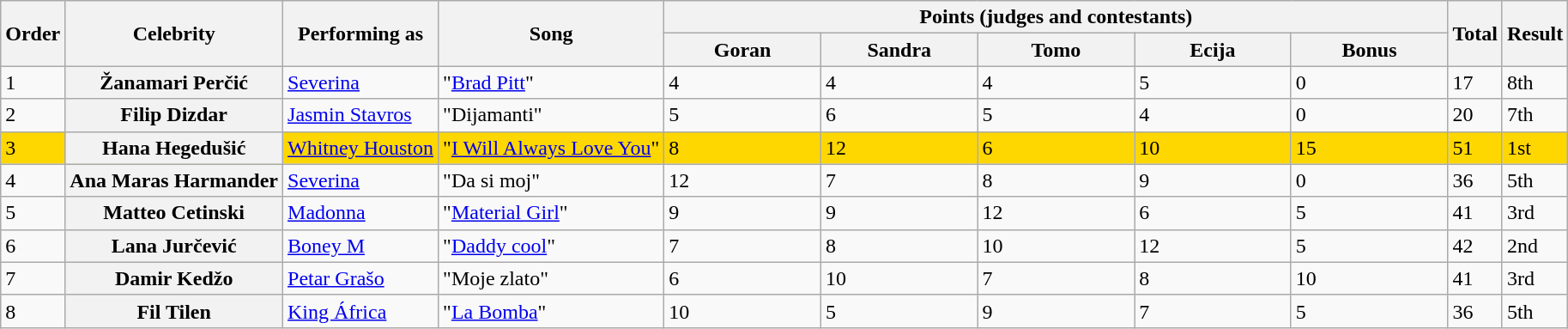<table class=wikitable>
<tr>
<th rowspan="2">Order</th>
<th rowspan="2">Celebrity</th>
<th rowspan="2">Performing as</th>
<th rowspan="2">Song</th>
<th colspan="5" style="width:50%;">Points (judges and contestants)</th>
<th rowspan="2">Total</th>
<th rowspan="2">Result</th>
</tr>
<tr>
<th style="width:10%;">Goran</th>
<th style="width:10%;">Sandra</th>
<th style="width:10%;">Tomo</th>
<th style="width:10%;">Ecija</th>
<th style="width:10%;">Bonus</th>
</tr>
<tr>
<td>1</td>
<th scope="row">Žanamari Perčić</th>
<td><a href='#'>Severina</a></td>
<td>"<a href='#'>Brad Pitt</a>"</td>
<td>4</td>
<td>4</td>
<td>4</td>
<td>5</td>
<td>0</td>
<td>17</td>
<td>8th</td>
</tr>
<tr>
<td>2</td>
<th scope="row">Filip Dizdar</th>
<td><a href='#'>Jasmin Stavros</a></td>
<td>"Dijamanti"</td>
<td>5</td>
<td>6</td>
<td>5</td>
<td>4</td>
<td>0</td>
<td>20</td>
<td>7th</td>
</tr>
<tr style="background:gold;">
<td>3</td>
<th scope="row">Hana Hegedušić</th>
<td><a href='#'>Whitney Houston</a></td>
<td>"<a href='#'>I Will Always Love You</a>"</td>
<td>8</td>
<td>12</td>
<td>6</td>
<td>10</td>
<td>15</td>
<td>51</td>
<td>1st</td>
</tr>
<tr>
<td>4</td>
<th scope="row">Ana Maras Harmander</th>
<td><a href='#'>Severina</a></td>
<td>"Da si moj"</td>
<td>12</td>
<td>7</td>
<td>8</td>
<td>9</td>
<td>0</td>
<td>36</td>
<td>5th</td>
</tr>
<tr>
<td>5</td>
<th scope="row">Matteo Cetinski</th>
<td><a href='#'>Madonna</a></td>
<td>"<a href='#'>Material Girl</a>"</td>
<td>9</td>
<td>9</td>
<td>12</td>
<td>6</td>
<td>5</td>
<td>41</td>
<td>3rd</td>
</tr>
<tr>
<td>6</td>
<th scope="row">Lana Jurčević</th>
<td><a href='#'>Boney M</a></td>
<td>"<a href='#'>Daddy cool</a>"</td>
<td>7</td>
<td>8</td>
<td>10</td>
<td>12</td>
<td>5</td>
<td>42</td>
<td>2nd</td>
</tr>
<tr>
<td>7</td>
<th scope="row">Damir Kedžo</th>
<td><a href='#'>Petar Grašo</a></td>
<td>"Moje zlato"</td>
<td>6</td>
<td>10</td>
<td>7</td>
<td>8</td>
<td>10</td>
<td>41</td>
<td>3rd</td>
</tr>
<tr>
<td>8</td>
<th scope="row">Fil Tilen</th>
<td><a href='#'>King África</a></td>
<td>"<a href='#'>La Bomba</a>"</td>
<td>10</td>
<td>5</td>
<td>9</td>
<td>7</td>
<td>5</td>
<td>36</td>
<td>5th</td>
</tr>
</table>
